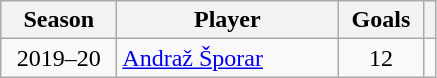<table class="wikitable">
<tr>
<th style="width:70px;">Season</th>
<th style="width:140px;">Player</th>
<th style="width:50px;">Goals</th>
<th></th>
</tr>
<tr>
<td style="text-align:center;">2019–20</td>
<td> <a href='#'>Andraž Šporar</a></td>
<td style="text-align:center;">12</td>
<td></td>
</tr>
</table>
